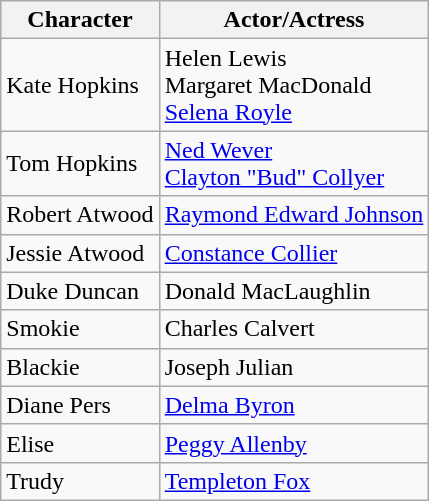<table class="wikitable">
<tr>
<th>Character</th>
<th>Actor/Actress</th>
</tr>
<tr>
<td>Kate Hopkins</td>
<td>Helen Lewis<br>Margaret MacDonald<br><a href='#'>Selena Royle</a></td>
</tr>
<tr>
<td>Tom Hopkins</td>
<td><a href='#'>Ned Wever</a><br><a href='#'>Clayton "Bud" Collyer</a></td>
</tr>
<tr>
<td>Robert Atwood</td>
<td><a href='#'>Raymond Edward Johnson</a></td>
</tr>
<tr>
<td>Jessie Atwood</td>
<td><a href='#'>Constance Collier</a></td>
</tr>
<tr>
<td>Duke Duncan</td>
<td>Donald MacLaughlin</td>
</tr>
<tr>
<td>Smokie</td>
<td>Charles Calvert</td>
</tr>
<tr>
<td>Blackie</td>
<td>Joseph Julian</td>
</tr>
<tr>
<td>Diane Pers</td>
<td><a href='#'>Delma Byron</a></td>
</tr>
<tr>
<td>Elise</td>
<td><a href='#'>Peggy Allenby</a></td>
</tr>
<tr>
<td>Trudy</td>
<td><a href='#'>Templeton Fox</a></td>
</tr>
</table>
